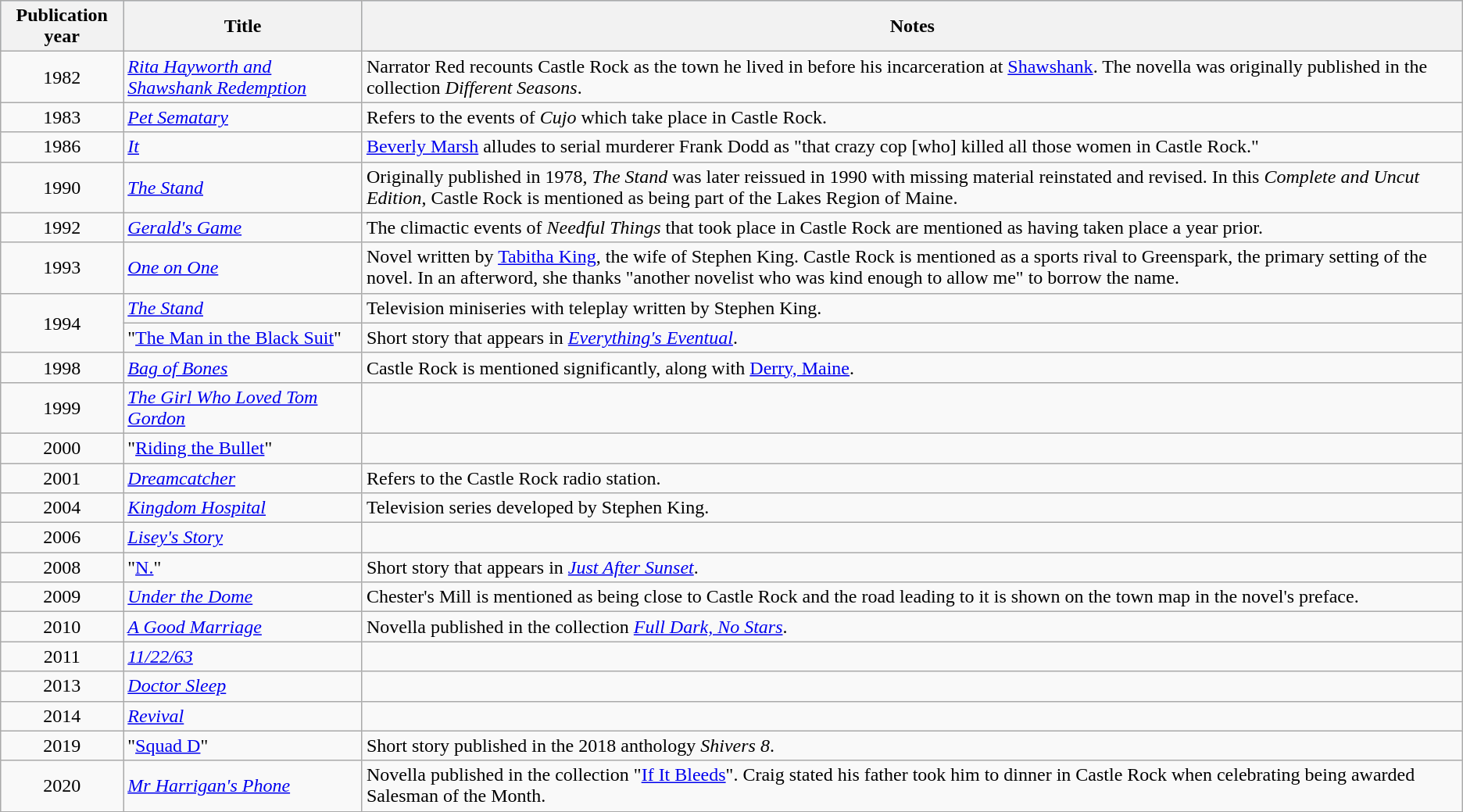<table class="wikitable">
<tr style="background:#b0c4de; text-align:center;">
<th>Publication year</th>
<th>Title</th>
<th>Notes</th>
</tr>
<tr>
<td style="text-align:center;">1982</td>
<td><em><a href='#'>Rita Hayworth and Shawshank Redemption</a></em></td>
<td>Narrator Red recounts Castle Rock as the town he lived in before his incarceration at <a href='#'>Shawshank</a>. The novella was originally published in the collection <em>Different Seasons</em>.</td>
</tr>
<tr>
<td style="text-align:center;">1983</td>
<td><em><a href='#'>Pet Sematary</a></em></td>
<td>Refers to the events of <em>Cujo</em> which take place in Castle Rock.</td>
</tr>
<tr>
<td style="text-align:center;">1986</td>
<td><em><a href='#'>It</a></em></td>
<td><a href='#'>Beverly Marsh</a> alludes to serial murderer Frank Dodd as "that crazy cop [who] killed all those women in Castle Rock."</td>
</tr>
<tr>
<td style="text-align:center;">1990</td>
<td><em><a href='#'>The Stand</a></em></td>
<td>Originally published in 1978, <em>The Stand</em> was later reissued in 1990 with missing material reinstated and revised. In this <em>Complete and Uncut Edition</em>, Castle Rock is mentioned as being part of the Lakes Region of Maine.</td>
</tr>
<tr>
<td style="text-align:center;">1992</td>
<td><em><a href='#'>Gerald's Game</a></em></td>
<td>The climactic events of <em>Needful Things</em> that took place in Castle Rock are mentioned as having taken place a year prior.</td>
</tr>
<tr>
<td style="text-align:center;">1993</td>
<td><em><a href='#'>One on One</a></em></td>
<td>Novel written by <a href='#'>Tabitha King</a>, the wife of Stephen King. Castle Rock is mentioned as a sports rival to Greenspark, the primary setting of the novel. In an afterword, she thanks "another novelist who was kind enough to allow me" to borrow the name.</td>
</tr>
<tr>
<td style="text-align:center;" rowspan=2>1994</td>
<td><em><a href='#'>The Stand</a></em></td>
<td>Television miniseries with teleplay written by Stephen King.</td>
</tr>
<tr>
<td>"<a href='#'>The Man in the Black Suit</a>"</td>
<td>Short story that appears in <em><a href='#'>Everything's Eventual</a></em>.</td>
</tr>
<tr>
<td style="text-align:center;">1998</td>
<td><em><a href='#'>Bag of Bones</a></em></td>
<td>Castle Rock is mentioned significantly, along with <a href='#'>Derry, Maine</a>.</td>
</tr>
<tr>
<td style="text-align:center;">1999</td>
<td><em><a href='#'>The Girl Who Loved Tom Gordon</a></em></td>
<td></td>
</tr>
<tr>
<td style="text-align:center;">2000</td>
<td>"<a href='#'>Riding the Bullet</a>"</td>
<td></td>
</tr>
<tr>
<td style="text-align:center;">2001</td>
<td><em><a href='#'>Dreamcatcher</a></em></td>
<td>Refers to the Castle Rock radio station.</td>
</tr>
<tr>
<td style="text-align:center;">2004</td>
<td><em><a href='#'>Kingdom Hospital</a></em></td>
<td>Television series developed by Stephen King.</td>
</tr>
<tr>
<td style="text-align:center;">2006</td>
<td><em><a href='#'>Lisey's Story</a></em></td>
<td></td>
</tr>
<tr>
<td style="text-align:center;">2008</td>
<td>"<a href='#'>N.</a>"</td>
<td>Short story that appears in <em><a href='#'>Just After Sunset</a></em>.</td>
</tr>
<tr>
<td style="text-align:center;">2009</td>
<td><em><a href='#'>Under the Dome</a></em></td>
<td>Chester's Mill is mentioned as being close to Castle Rock and the road leading to it is shown on the town map in the novel's preface.</td>
</tr>
<tr>
<td style="text-align:center;">2010</td>
<td><em><a href='#'>A Good Marriage</a></em></td>
<td>Novella published in the collection <em><a href='#'>Full Dark, No Stars</a></em>.</td>
</tr>
<tr>
<td style="text-align:center;">2011</td>
<td><em><a href='#'>11/22/63</a></em></td>
<td></td>
</tr>
<tr>
<td style="text-align:center;">2013</td>
<td><em><a href='#'>Doctor Sleep</a></em></td>
<td></td>
</tr>
<tr>
<td style="text-align:center;">2014</td>
<td><em><a href='#'>Revival</a></em></td>
</tr>
<tr>
<td style="text-align:center;">2019</td>
<td>"<a href='#'>Squad D</a>"</td>
<td>Short story published in the 2018 anthology <em>Shivers 8</em>.</td>
</tr>
<tr>
<td style="text-align:center;">2020</td>
<td><em><a href='#'>Mr Harrigan's Phone</a></em></td>
<td>Novella published in the collection "<a href='#'>If It Bleeds</a>". Craig stated his father took him to dinner in Castle Rock when celebrating being awarded Salesman of the Month.</td>
</tr>
<tr>
</tr>
</table>
